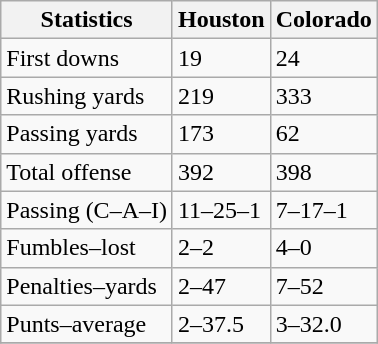<table class="wikitable">
<tr>
<th>Statistics</th>
<th>Houston</th>
<th>Colorado</th>
</tr>
<tr>
<td>First downs</td>
<td>19</td>
<td>24</td>
</tr>
<tr>
<td>Rushing yards</td>
<td>219</td>
<td>333</td>
</tr>
<tr>
<td>Passing yards</td>
<td>173</td>
<td>62</td>
</tr>
<tr>
<td>Total offense</td>
<td>392</td>
<td>398</td>
</tr>
<tr>
<td>Passing (C–A–I)</td>
<td>11–25–1</td>
<td>7–17–1</td>
</tr>
<tr>
<td>Fumbles–lost</td>
<td>2–2</td>
<td>4–0</td>
</tr>
<tr>
<td>Penalties–yards</td>
<td>2–47</td>
<td>7–52</td>
</tr>
<tr>
<td>Punts–average</td>
<td>2–37.5</td>
<td>3–32.0</td>
</tr>
<tr>
</tr>
</table>
